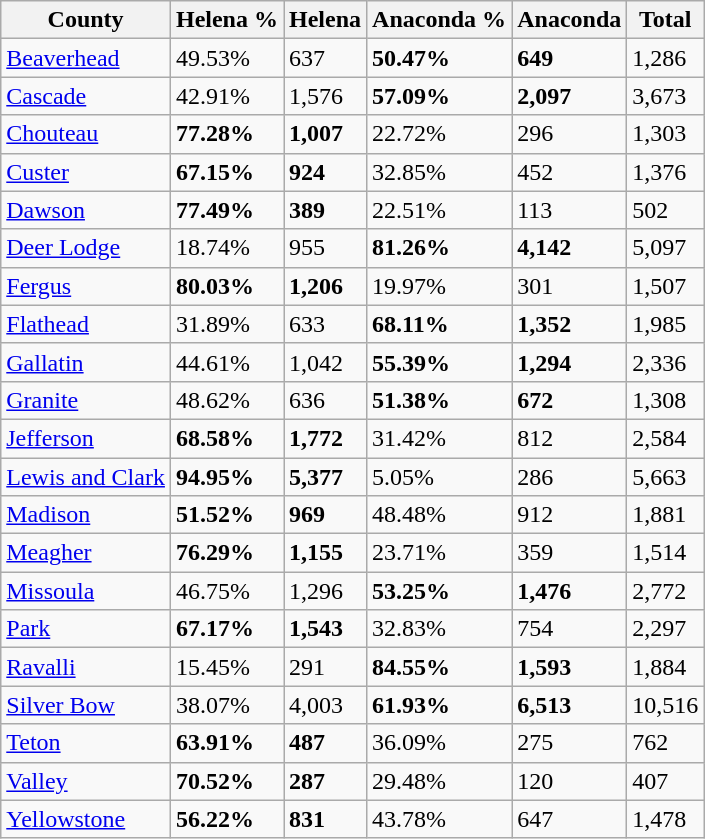<table class="wikitable sortable">
<tr>
<th>County</th>
<th>Helena %</th>
<th>Helena</th>
<th>Anaconda %</th>
<th>Anaconda</th>
<th>Total</th>
</tr>
<tr>
<td><a href='#'>Beaverhead</a></td>
<td>49.53%</td>
<td>637</td>
<td><strong>50.47%</strong></td>
<td><strong>649</strong></td>
<td>1,286</td>
</tr>
<tr>
<td><a href='#'>Cascade</a></td>
<td>42.91%</td>
<td>1,576</td>
<td><strong>57.09%</strong></td>
<td><strong>2,097</strong></td>
<td>3,673</td>
</tr>
<tr>
<td><a href='#'>Chouteau</a></td>
<td><strong>77.28%</strong></td>
<td><strong>1,007</strong></td>
<td>22.72%</td>
<td>296</td>
<td>1,303</td>
</tr>
<tr>
<td><a href='#'>Custer</a></td>
<td><strong>67.15%</strong></td>
<td><strong>924</strong></td>
<td>32.85%</td>
<td>452</td>
<td>1,376</td>
</tr>
<tr>
<td><a href='#'>Dawson</a></td>
<td><strong>77.49%</strong></td>
<td><strong>389</strong></td>
<td>22.51%</td>
<td>113</td>
<td>502</td>
</tr>
<tr>
<td><a href='#'>Deer Lodge</a></td>
<td>18.74%</td>
<td>955</td>
<td><strong>81.26%</strong></td>
<td><strong>4,142</strong></td>
<td>5,097</td>
</tr>
<tr>
<td><a href='#'>Fergus</a></td>
<td><strong>80.03%</strong></td>
<td><strong>1,206</strong></td>
<td>19.97%</td>
<td>301</td>
<td>1,507</td>
</tr>
<tr>
<td><a href='#'>Flathead</a></td>
<td>31.89%</td>
<td>633</td>
<td><strong>68.11%</strong></td>
<td><strong>1,352</strong></td>
<td>1,985</td>
</tr>
<tr>
<td><a href='#'>Gallatin</a></td>
<td>44.61%</td>
<td>1,042</td>
<td><strong>55.39%</strong></td>
<td><strong>1,294</strong></td>
<td>2,336</td>
</tr>
<tr>
<td><a href='#'>Granite</a></td>
<td>48.62%</td>
<td>636</td>
<td><strong>51.38%</strong></td>
<td><strong>672</strong></td>
<td>1,308</td>
</tr>
<tr>
<td><a href='#'>Jefferson</a></td>
<td><strong>68.58%</strong></td>
<td><strong>1,772</strong></td>
<td>31.42%</td>
<td>812</td>
<td>2,584</td>
</tr>
<tr>
<td><a href='#'>Lewis and Clark</a></td>
<td><strong>94.95%</strong></td>
<td><strong>5,377</strong></td>
<td>5.05%</td>
<td>286</td>
<td>5,663</td>
</tr>
<tr>
<td><a href='#'>Madison</a></td>
<td><strong>51.52%</strong></td>
<td><strong>969</strong></td>
<td>48.48%</td>
<td>912</td>
<td>1,881</td>
</tr>
<tr>
<td><a href='#'>Meagher</a></td>
<td><strong>76.29%</strong></td>
<td><strong>1,155</strong></td>
<td>23.71%</td>
<td>359</td>
<td>1,514</td>
</tr>
<tr>
<td><a href='#'>Missoula</a></td>
<td>46.75%</td>
<td>1,296</td>
<td><strong>53.25%</strong></td>
<td><strong>1,476</strong></td>
<td>2,772</td>
</tr>
<tr>
<td><a href='#'>Park</a></td>
<td><strong>67.17%</strong></td>
<td><strong>1,543</strong></td>
<td>32.83%</td>
<td>754</td>
<td>2,297</td>
</tr>
<tr>
<td><a href='#'>Ravalli</a></td>
<td>15.45%</td>
<td>291</td>
<td><strong>84.55%</strong></td>
<td><strong>1,593</strong></td>
<td>1,884</td>
</tr>
<tr>
<td><a href='#'>Silver Bow</a></td>
<td>38.07%</td>
<td>4,003</td>
<td><strong>61.93%</strong></td>
<td><strong>6,513</strong></td>
<td>10,516</td>
</tr>
<tr>
<td><a href='#'>Teton</a></td>
<td><strong>63.91%</strong></td>
<td><strong>487</strong></td>
<td>36.09%</td>
<td>275</td>
<td>762</td>
</tr>
<tr>
<td><a href='#'>Valley</a></td>
<td><strong>70.52%</strong></td>
<td><strong>287</strong></td>
<td>29.48%</td>
<td>120</td>
<td>407</td>
</tr>
<tr>
<td><a href='#'>Yellowstone</a></td>
<td><strong>56.22%</strong></td>
<td><strong>831</strong></td>
<td>43.78%</td>
<td>647</td>
<td>1,478</td>
</tr>
</table>
